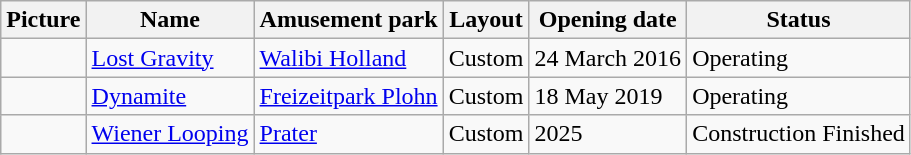<table class="wikitable">
<tr>
<th>Picture</th>
<th>Name</th>
<th>Amusement park</th>
<th>Layout</th>
<th>Opening date</th>
<th>Status</th>
</tr>
<tr>
<td></td>
<td><a href='#'>Lost Gravity</a></td>
<td><a href='#'>Walibi Holland</a></td>
<td>Custom</td>
<td>24 March 2016</td>
<td>Operating</td>
</tr>
<tr>
<td></td>
<td><a href='#'>Dynamite</a></td>
<td><a href='#'>Freizeitpark Plohn</a></td>
<td>Custom</td>
<td>18 May 2019</td>
<td>Operating</td>
</tr>
<tr>
<td></td>
<td><a href='#'>Wiener Looping</a></td>
<td><a href='#'>Prater</a></td>
<td>Custom</td>
<td>2025</td>
<td>Construction Finished</td>
</tr>
</table>
